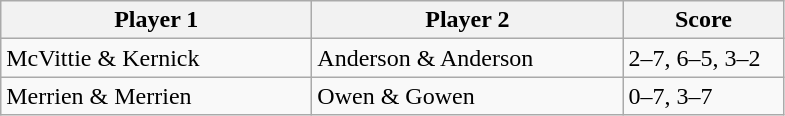<table class="wikitable" style="font-size: 100%">
<tr>
<th width=200>Player 1</th>
<th width=200>Player 2</th>
<th width=100>Score</th>
</tr>
<tr>
<td>McVittie & Kernick</td>
<td>Anderson & Anderson</td>
<td>2–7, 6–5, 3–2</td>
</tr>
<tr>
<td>Merrien & Merrien</td>
<td>Owen & Gowen</td>
<td>0–7, 3–7</td>
</tr>
</table>
